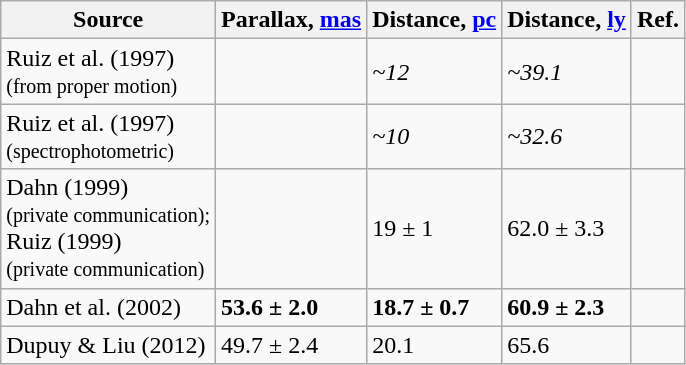<table class="wikitable">
<tr>
<th>Source</th>
<th>Parallax, <a href='#'>mas</a></th>
<th>Distance, <a href='#'>pc</a></th>
<th>Distance, <a href='#'>ly</a></th>
<th>Ref.</th>
</tr>
<tr>
<td>Ruiz et al. (1997)<br><small>(from proper motion)</small></td>
<td></td>
<td><em>~12</em></td>
<td><em>~39.1</em></td>
<td></td>
</tr>
<tr>
<td>Ruiz et al. (1997)<br><small>(spectrophotometric)</small></td>
<td></td>
<td><em>~10</em></td>
<td><em>~32.6</em></td>
<td></td>
</tr>
<tr>
<td>Dahn (1999)<small><br>(private communication);</small><br>Ruiz (1999)<br><small>(private communication)</small></td>
<td></td>
<td>19 ± 1</td>
<td>62.0 ± 3.3</td>
<td></td>
</tr>
<tr>
<td>Dahn et al. (2002)</td>
<td><strong>53.6 ± 2.0</strong></td>
<td><strong>18.7 ± 0.7</strong></td>
<td><strong>60.9 ± 2.3</strong></td>
<td></td>
</tr>
<tr>
<td>Dupuy & Liu (2012)</td>
<td>49.7 ± 2.4</td>
<td>20.1</td>
<td>65.6</td>
<td></td>
</tr>
</table>
